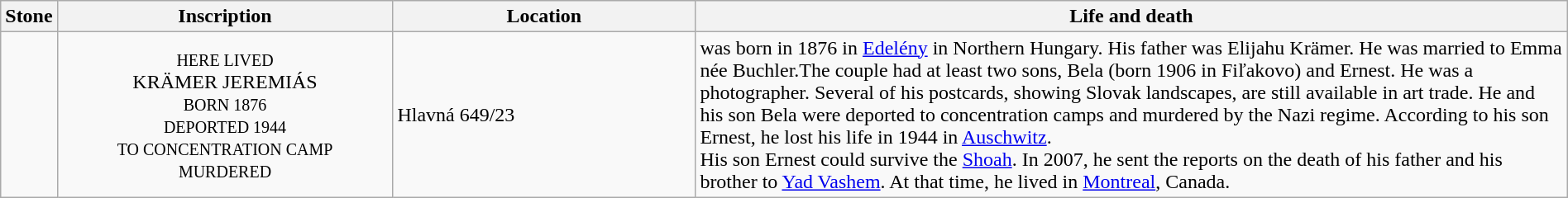<table class="wikitable sortable toptextcells" style="width:100%">
<tr>
<th class="hintergrundfarbe6 unsortable" width="120px">Stone</th>
<th class="hintergrundfarbe6 unsortable" style ="width:22%;">Inscription</th>
<th class="hintergrundfarbe6" data-sort-type="text" style ="width:20%;">Location</th>
<th class="hintergrundfarbe6" style="width:100%;">Life and death</th>
</tr>
<tr>
<td></td>
<td style="text-align:center"><div><small>HERE LIVED</small><br>KRÄMER JEREMIÁS<br><small>BORN 1876<br>DEPORTED 1944<br>TO CONCENTRATION CAMP<br>MURDERED</small></div></td>
<td>Hlavná 649/23</td>
<td><strong></strong> was born in 1876 in <a href='#'>Edelény</a> in Northern Hungary. His father was Elijahu Krämer. He was married to Emma née Buchler.The couple had at least two sons, Bela (born 1906 in Fiľakovo) and Ernest. He was a photographer. Several of his postcards, showing Slovak landscapes, are still available in art trade. He and his son Bela were deported to concentration camps and murdered by the Nazi regime. According to his son Ernest, he lost his life in 1944 in <a href='#'>Auschwitz</a>.<br>His son Ernest could survive the <a href='#'>Shoah</a>. In 2007, he sent the reports on the death of his father and his brother to <a href='#'>Yad Vashem</a>. At that time, he lived in <a href='#'>Montreal</a>, Canada.</td>
</tr>
</table>
